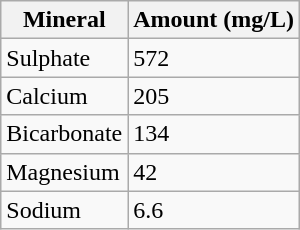<table class="wikitable">
<tr>
<th>Mineral</th>
<th>Amount (mg/L)</th>
</tr>
<tr>
<td>Sulphate</td>
<td>572</td>
</tr>
<tr>
<td>Calcium</td>
<td>205</td>
</tr>
<tr>
<td>Bicarbonate</td>
<td>134</td>
</tr>
<tr>
<td>Magnesium</td>
<td>42</td>
</tr>
<tr>
<td>Sodium</td>
<td>6.6</td>
</tr>
</table>
